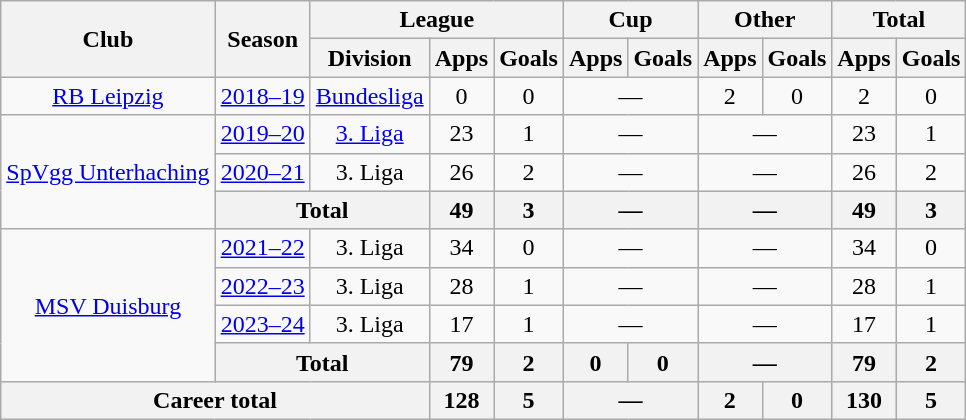<table class="wikitable" style="text-align:center">
<tr>
<th rowspan="2">Club</th>
<th rowspan="2">Season</th>
<th colspan="3">League</th>
<th colspan="2">Cup</th>
<th colspan="2">Other</th>
<th colspan="2">Total</th>
</tr>
<tr>
<th>Division</th>
<th>Apps</th>
<th>Goals</th>
<th>Apps</th>
<th>Goals</th>
<th>Apps</th>
<th>Goals</th>
<th>Apps</th>
<th>Goals</th>
</tr>
<tr>
<td><a href='#'>RB Leipzig</a></td>
<td><a href='#'>2018–19</a></td>
<td><a href='#'>Bundesliga</a></td>
<td>0</td>
<td>0</td>
<td colspan="2">—</td>
<td>2</td>
<td>0</td>
<td>2</td>
<td>0</td>
</tr>
<tr>
<td rowspan="3"><a href='#'>SpVgg Unterhaching</a></td>
<td><a href='#'>2019–20</a></td>
<td><a href='#'>3. Liga</a></td>
<td>23</td>
<td>1</td>
<td colspan="2">—</td>
<td colspan="2">—</td>
<td>23</td>
<td>1</td>
</tr>
<tr>
<td><a href='#'>2020–21</a></td>
<td>3. Liga</td>
<td>26</td>
<td>2</td>
<td colspan="2">—</td>
<td colspan="2">—</td>
<td>26</td>
<td>2</td>
</tr>
<tr>
<th colspan="2">Total</th>
<th>49</th>
<th>3</th>
<th colspan="2">—</th>
<th colspan="2">—</th>
<th>49</th>
<th>3</th>
</tr>
<tr>
<td rowspan=4><a href='#'>MSV Duisburg</a></td>
<td><a href='#'>2021–22</a></td>
<td>3. Liga</td>
<td>34</td>
<td>0</td>
<td colspan="2">—</td>
<td colspan="2">—</td>
<td>34</td>
<td>0</td>
</tr>
<tr>
<td><a href='#'>2022–23</a></td>
<td>3. Liga</td>
<td>28</td>
<td>1</td>
<td colspan="2">—</td>
<td colspan="2">—</td>
<td>28</td>
<td>1</td>
</tr>
<tr>
<td><a href='#'>2023–24</a></td>
<td>3. Liga</td>
<td>17</td>
<td>1</td>
<td colspan="2">—</td>
<td colspan="2">—</td>
<td>17</td>
<td>1</td>
</tr>
<tr>
<th colspan="2">Total</th>
<th>79</th>
<th>2</th>
<th>0</th>
<th>0</th>
<th colspan="2">—</th>
<th>79</th>
<th>2</th>
</tr>
<tr>
<th colspan="3">Career total</th>
<th>128</th>
<th>5</th>
<th colspan="2">—</th>
<th>2</th>
<th>0</th>
<th>130</th>
<th>5</th>
</tr>
</table>
